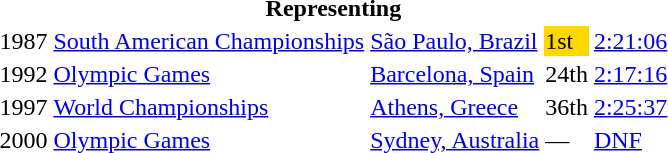<table>
<tr>
<th colspan="5">Representing </th>
</tr>
<tr>
<td>1987</td>
<td><a href='#'>South American Championships</a></td>
<td><a href='#'>São Paulo, Brazil</a></td>
<td bgcolor=gold>1st</td>
<td><a href='#'>2:21:06</a></td>
</tr>
<tr>
<td>1992</td>
<td><a href='#'>Olympic Games</a></td>
<td><a href='#'>Barcelona, Spain</a></td>
<td>24th</td>
<td><a href='#'>2:17:16</a></td>
</tr>
<tr>
<td>1997</td>
<td><a href='#'>World Championships</a></td>
<td><a href='#'>Athens, Greece</a></td>
<td>36th</td>
<td><a href='#'>2:25:37</a></td>
</tr>
<tr>
<td>2000</td>
<td><a href='#'>Olympic Games</a></td>
<td><a href='#'>Sydney, Australia</a></td>
<td>—</td>
<td><a href='#'>DNF</a></td>
</tr>
</table>
